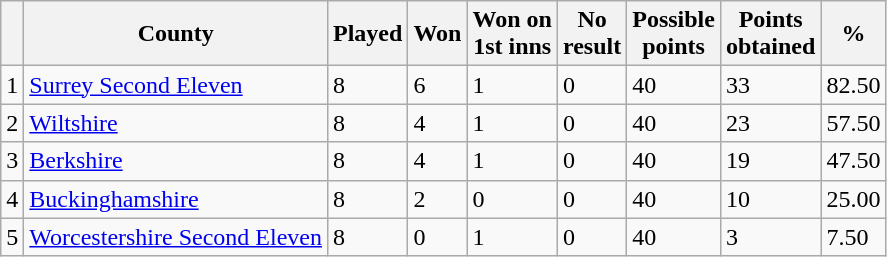<table class="wikitable sortable">
<tr>
<th></th>
<th>County</th>
<th>Played</th>
<th>Won</th>
<th>Won on<br>1st inns</th>
<th>No<br>result</th>
<th>Possible<br>points</th>
<th>Points<br>obtained</th>
<th>%</th>
</tr>
<tr>
<td>1</td>
<td><a href='#'>Surrey Second Eleven</a></td>
<td>8</td>
<td>6</td>
<td>1</td>
<td>0</td>
<td>40</td>
<td>33</td>
<td>82.50</td>
</tr>
<tr>
<td>2</td>
<td><a href='#'>Wiltshire</a></td>
<td>8</td>
<td>4</td>
<td>1</td>
<td>0</td>
<td>40</td>
<td>23</td>
<td>57.50</td>
</tr>
<tr>
<td>3</td>
<td><a href='#'>Berkshire</a></td>
<td>8</td>
<td>4</td>
<td>1</td>
<td>0</td>
<td>40</td>
<td>19</td>
<td>47.50</td>
</tr>
<tr>
<td>4</td>
<td><a href='#'>Buckinghamshire</a></td>
<td>8</td>
<td>2</td>
<td>0</td>
<td>0</td>
<td>40</td>
<td>10</td>
<td>25.00</td>
</tr>
<tr>
<td>5</td>
<td><a href='#'>Worcestershire Second Eleven</a></td>
<td>8</td>
<td>0</td>
<td>1</td>
<td>0</td>
<td>40</td>
<td>3</td>
<td>7.50</td>
</tr>
</table>
